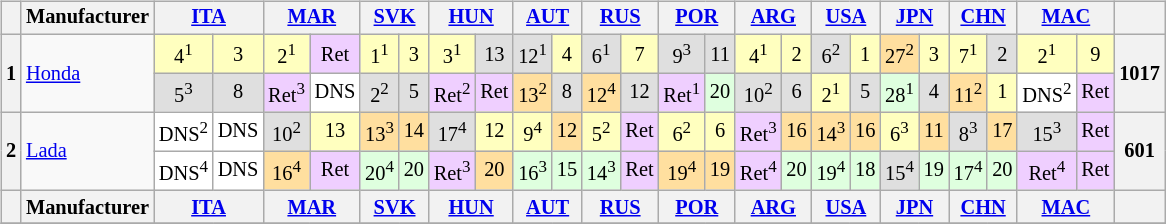<table>
<tr>
<td><br><table align="left" class="wikitable" style="font-size: 85%; text-align: center">
<tr>
<th valign=middle></th>
<th valign=middle>Manufacturer</th>
<th colspan=2><a href='#'>ITA</a><br></th>
<th colspan=2><a href='#'>MAR</a><br></th>
<th colspan=2><a href='#'>SVK</a><br></th>
<th colspan=2><a href='#'>HUN</a><br></th>
<th colspan=2><a href='#'>AUT</a><br></th>
<th colspan=2><a href='#'>RUS</a><br></th>
<th colspan=2><a href='#'>POR</a><br></th>
<th colspan=2><a href='#'>ARG</a><br></th>
<th colspan=2><a href='#'>USA</a><br></th>
<th colspan=2><a href='#'>JPN</a><br></th>
<th colspan=2><a href='#'>CHN</a><br></th>
<th colspan=2><a href='#'>MAC</a><br></th>
<th valign=middle>  </th>
</tr>
<tr>
<th rowspan=2>1</th>
<td align=left rowspan=2> <a href='#'>Honda</a></td>
<td style="background:#ffffbf;">4<sup>1</sup></td>
<td style="background:#ffffbf;">3</td>
<td style="background:#ffffbf;">2<sup>1</sup></td>
<td style="background:#efcfff;">Ret</td>
<td style="background:#ffffbf;">1<sup>1</sup></td>
<td style="background:#ffffbf;">3</td>
<td style="background:#ffffbf;">3<sup>1</sup></td>
<td style="background:#dfdfdf;">13</td>
<td style="background:#dfdfdf;">12<sup>1</sup></td>
<td style="background:#ffffbf;">4</td>
<td style="background:#dfdfdf;">6<sup>1</sup></td>
<td style="background:#ffffbf;">7</td>
<td style="background:#dfdfdf;">9<sup>3</sup></td>
<td style="background:#dfdfdf;">11</td>
<td style="background:#ffffbf;">4<sup>1</sup></td>
<td style="background:#ffffbf;">2</td>
<td style="background:#dfdfdf;">6<sup>2</sup></td>
<td style="background:#ffffbf;">1</td>
<td style="background:#ffdf9f;">27<sup>2</sup></td>
<td style="background:#ffffbf;">3</td>
<td style="background:#ffffbf;">7<sup>1</sup></td>
<td style="background:#dfdfdf;">2</td>
<td style="background:#ffffbf;">2<sup>1</sup></td>
<td style="background:#ffffbf;">9</td>
<th align="right" rowspan=2>1017</th>
</tr>
<tr>
<td style="background:#dfdfdf;">5<sup>3</sup></td>
<td style="background:#dfdfdf;">8</td>
<td style="background:#efcfff;">Ret<sup>3</sup></td>
<td style="background:#ffffff;">DNS</td>
<td style="background:#dfdfdf;">2<sup>2</sup></td>
<td style="background:#dfdfdf;">5</td>
<td style="background:#efcfff;">Ret<sup>2</sup></td>
<td style="background:#efcfff;">Ret</td>
<td style="background:#ffdf9f;">13<sup>2</sup></td>
<td style="background:#dfdfdf;">8</td>
<td style="background:#ffdf9f;">12<sup>4</sup></td>
<td style="background:#dfdfdf;">12</td>
<td style="background:#efcfff;">Ret<sup>1</sup></td>
<td style="background:#dfffdf;">20</td>
<td style="background:#dfdfdf;">10<sup>2</sup></td>
<td style="background:#dfdfdf;">6</td>
<td style="background:#ffffbf;">2<sup>1</sup></td>
<td style="background:#dfdfdf;">5</td>
<td style="background:#dfffdf;">28<sup>1</sup></td>
<td style="background:#dfdfdf;">4</td>
<td style="background:#ffdf9f;">11<sup>2</sup></td>
<td style="background:#ffffbf;">1</td>
<td style="background:#ffffff;">DNS<sup>2</sup></td>
<td style="background:#efcfff;">Ret</td>
</tr>
<tr>
<th rowspan=2>2</th>
<td align=left rowspan=2> <a href='#'>Lada</a></td>
<td style="background:#ffffff;">DNS<sup>2</sup></td>
<td style="background:#ffffff;">DNS</td>
<td style="background:#dfdfdf;">10<sup>2</sup></td>
<td style="background:#ffffbf;">13</td>
<td style="background:#ffdf9f;">13<sup>3</sup></td>
<td style="background:#ffdf9f;">14</td>
<td style="background:#dfdfdf;">17<sup>4</sup></td>
<td style="background:#ffffbf;">12</td>
<td style="background:#ffffbf;">9<sup>4</sup></td>
<td style="background:#ffdf9f;">12</td>
<td style="background:#ffffbf;">5<sup>2</sup></td>
<td style="background:#efcfff;">Ret</td>
<td style="background:#ffffbf;">6<sup>2</sup></td>
<td style="background:#ffffbf;">6</td>
<td style="background:#efcfff;">Ret<sup>3</sup></td>
<td style="background:#ffdf9f;">16</td>
<td style="background:#ffdf9f;">14<sup>3</sup></td>
<td style="background:#ffdf9f;">16</td>
<td style="background:#ffffbf;">6<sup>3</sup></td>
<td style="background:#ffdf9f;">11</td>
<td style="background:#dfdfdf;">8<sup>3</sup></td>
<td style="background:#ffdf9f;">17</td>
<td style="background:#dfdfdf;">15<sup>3</sup></td>
<td style="background:#efcfff;">Ret</td>
<th align="right" rowspan=2>601</th>
</tr>
<tr>
<td style="background:#ffffff;">DNS<sup>4</sup></td>
<td style="background:#ffffff;">DNS</td>
<td style="background:#ffdf9f;">16<sup>4</sup></td>
<td style="background:#efcfff;">Ret</td>
<td style="background:#dfffdf;">20<sup>4</sup></td>
<td style="background:#dfffdf;">20</td>
<td style="background:#efcfff;">Ret<sup>3</sup></td>
<td style="background:#ffdf9f;">20</td>
<td style="background:#dfffdf;">16<sup>3</sup></td>
<td style="background:#dfffdf;">15</td>
<td style="background:#dfffdf;">14<sup>3</sup></td>
<td style="background:#efcfff;">Ret</td>
<td style="background:#ffdf9f;">19<sup>4</sup></td>
<td style="background:#ffdf9f;">19</td>
<td style="background:#efcfff;">Ret<sup>4</sup></td>
<td style="background:#dfffdf;">20</td>
<td style="background:#dfffdf;">19<sup>4</sup></td>
<td style="background:#dfffdf;">18</td>
<td style="background:#dfdfdf;">15<sup>4</sup></td>
<td style="background:#dfffdf;">19</td>
<td style="background:#dfffdf;">17<sup>4</sup></td>
<td style="background:#dfffdf;">20</td>
<td style="background:#efcfff;">Ret<sup>4</sup></td>
<td style="background:#efcfff;">Ret</td>
</tr>
<tr>
<th valign=middle></th>
<th valign=middle>Manufacturer</th>
<th colspan=2><a href='#'>ITA</a><br></th>
<th colspan=2><a href='#'>MAR</a><br></th>
<th colspan=2><a href='#'>SVK</a><br></th>
<th colspan=2><a href='#'>HUN</a><br></th>
<th colspan=2><a href='#'>AUT</a><br></th>
<th colspan=2><a href='#'>RUS</a><br></th>
<th colspan=2><a href='#'>POR</a><br></th>
<th colspan=2><a href='#'>ARG</a><br></th>
<th colspan=2><a href='#'>USA</a><br></th>
<th colspan=2><a href='#'>JPN</a><br></th>
<th colspan=2><a href='#'>CHN</a><br></th>
<th colspan=2><a href='#'>MAC</a><br></th>
<th valign=middle>  </th>
</tr>
<tr>
</tr>
</table>
</td>
</tr>
</table>
